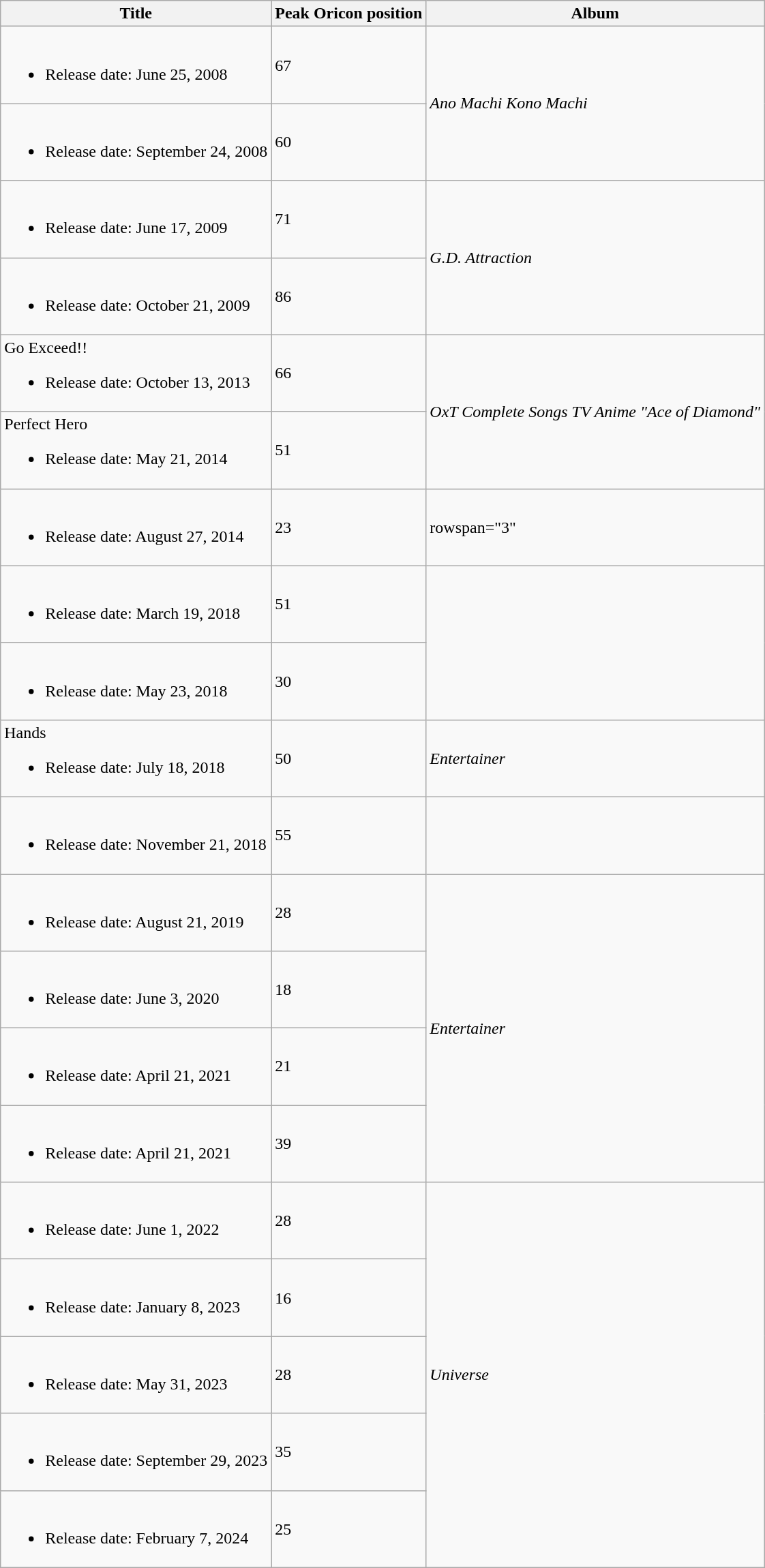<table class="wikitable">
<tr>
<th>Title</th>
<th>Peak Oricon position</th>
<th>Album</th>
</tr>
<tr>
<td><br><ul><li>Release date: June 25, 2008</li></ul></td>
<td>67</td>
<td rowspan="2"><em>Ano Machi Kono Machi</em></td>
</tr>
<tr>
<td><br><ul><li>Release date: September 24, 2008</li></ul></td>
<td>60</td>
</tr>
<tr>
<td><br><ul><li>Release date: June 17, 2009</li></ul></td>
<td>71</td>
<td rowspan="2"><em>G.D. Attraction</em></td>
</tr>
<tr>
<td><br><ul><li>Release date: October 21, 2009</li></ul></td>
<td>86</td>
</tr>
<tr>
<td>Go Exceed!!<br><ul><li>Release date: October 13, 2013</li></ul></td>
<td>66</td>
<td rowspan="2"><em>OxT Complete Songs TV Anime "Ace of Diamond"</em></td>
</tr>
<tr>
<td>Perfect Hero<br><ul><li>Release date: May 21, 2014</li></ul></td>
<td>51</td>
</tr>
<tr>
<td><br><ul><li>Release date: August 27, 2014</li></ul></td>
<td>23</td>
<td>rowspan="3" </td>
</tr>
<tr>
<td><br><ul><li>Release date: March 19, 2018</li></ul></td>
<td>51</td>
</tr>
<tr>
<td><br><ul><li>Release date: May 23, 2018</li></ul></td>
<td>30</td>
</tr>
<tr>
<td>Hands<br><ul><li>Release date: July 18, 2018</li></ul></td>
<td>50</td>
<td><em>Entertainer</em></td>
</tr>
<tr>
<td><br><ul><li>Release date: November 21, 2018</li></ul></td>
<td>55</td>
<td></td>
</tr>
<tr>
<td><br><ul><li>Release date: August 21, 2019</li></ul></td>
<td>28</td>
<td rowspan="4"><em>Entertainer</em></td>
</tr>
<tr>
<td><br><ul><li>Release date: June 3, 2020</li></ul></td>
<td>18</td>
</tr>
<tr>
<td><br><ul><li>Release date: April 21, 2021</li></ul></td>
<td>21</td>
</tr>
<tr>
<td><br><ul><li>Release date: April 21, 2021</li></ul></td>
<td>39</td>
</tr>
<tr>
<td><br><ul><li>Release date: June 1, 2022</li></ul></td>
<td>28</td>
<td rowspan="5"><em>Universe</em></td>
</tr>
<tr>
<td><br><ul><li>Release date: January 8, 2023</li></ul></td>
<td>16</td>
</tr>
<tr>
<td><br><ul><li>Release date: May 31, 2023</li></ul></td>
<td>28</td>
</tr>
<tr>
<td><br><ul><li>Release date: September 29, 2023</li></ul></td>
<td>35</td>
</tr>
<tr>
<td><br><ul><li>Release date: February 7, 2024</li></ul></td>
<td>25</td>
</tr>
</table>
